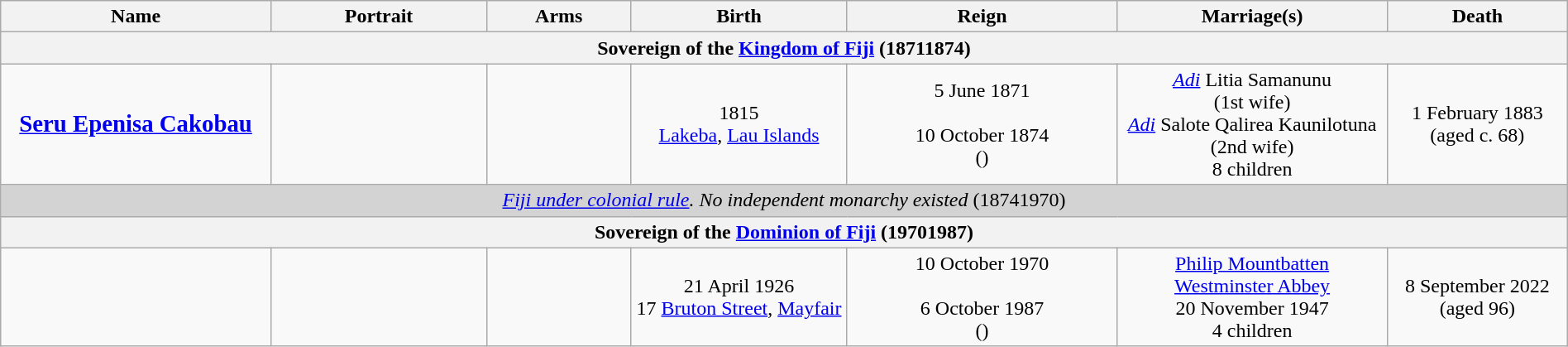<table style="text-align:center; width:100%" class="wikitable">
<tr>
<th style="width:15%;">Name</th>
<th style="width:12%;">Portrait</th>
<th style="width:8%;">Arms</th>
<th style="width:12%;">Birth</th>
<th style="width:15%;">Reign</th>
<th style="width:15%;">Marriage(s)</th>
<th style="width:10%;">Death</th>
</tr>
<tr>
<th colspan="7"> Sovereign of the <a href='#'>Kingdom of Fiji</a> (18711874)</th>
</tr>
<tr>
<td><big><strong><a href='#'>Seru Epenisa Cakobau</a></strong></big></td>
<td></td>
<td></td>
<td>1815<br><a href='#'>Lakeba</a>, <a href='#'>Lau Islands</a></td>
<td>5 June 1871<br><br>10 October 1874<br>()</td>
<td><em><a href='#'>Adi</a></em> Litia Samanunu<br>(1st wife)<br><em><a href='#'>Adi</a></em> Salote Qalirea Kaunilotuna<br>(2nd wife)<br>8 children</td>
<td>1 February 1883<br>(aged c. 68)</td>
</tr>
<tr>
<td style="background-color:LightGrey" colspan="7"> <em><a href='#'>Fiji under colonial rule</a>. No independent monarchy existed</em> (18741970)</td>
</tr>
<tr>
<th colspan="7"> Sovereign of the <a href='#'>Dominion of Fiji</a> (19701987)</th>
</tr>
<tr>
<td><big><strong></strong></big></td>
<td></td>
<td></td>
<td>21 April 1926<br>17 <a href='#'>Bruton Street</a>, <a href='#'>Mayfair</a></td>
<td>10 October 1970<br><br> 6 October 1987<br>()</td>
<td><a href='#'>Philip Mountbatten</a><br><a href='#'>Westminster Abbey</a><br>20 November 1947<br>4 children</td>
<td>8 September 2022<br>(aged 96)</td>
</tr>
</table>
